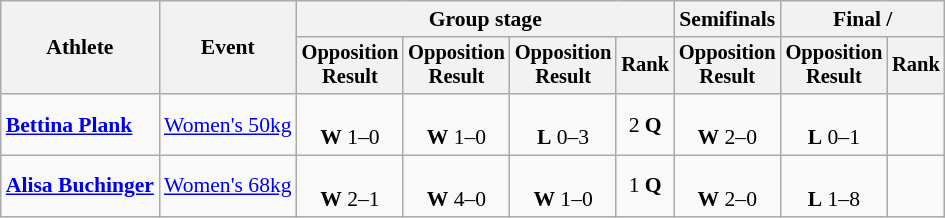<table class="wikitable" style="font-size:90%">
<tr>
<th rowspan="2">Athlete</th>
<th rowspan="2">Event</th>
<th colspan=4>Group stage</th>
<th>Semifinals</th>
<th colspan=2>Final / </th>
</tr>
<tr style="font-size:95%">
<th>Opposition<br>Result</th>
<th>Opposition<br>Result</th>
<th>Opposition<br>Result</th>
<th>Rank</th>
<th>Opposition<br>Result</th>
<th>Opposition<br>Result</th>
<th>Rank</th>
</tr>
<tr align=center>
<td align=left><strong><a href='#'>Bettina Plank</a></strong></td>
<td align=left><a href='#'>Women's 50kg</a></td>
<td><br><strong>W</strong> 1–0</td>
<td><br><strong>W</strong> 1–0</td>
<td><br><strong>L</strong> 0–3</td>
<td>2 <strong>Q</strong></td>
<td><br><strong>W</strong> 2–0</td>
<td><br><strong>L</strong> 0–1</td>
<td></td>
</tr>
<tr align=center>
<td align=left><strong><a href='#'>Alisa Buchinger</a></strong></td>
<td align=left><a href='#'>Women's 68kg</a></td>
<td><br><strong>W</strong> 2–1</td>
<td><br><strong>W</strong> 4–0</td>
<td><br><strong>W</strong> 1–0</td>
<td>1 <strong>Q</strong></td>
<td><br><strong>W</strong> 2–0</td>
<td><br><strong>L</strong> 1–8</td>
<td></td>
</tr>
</table>
